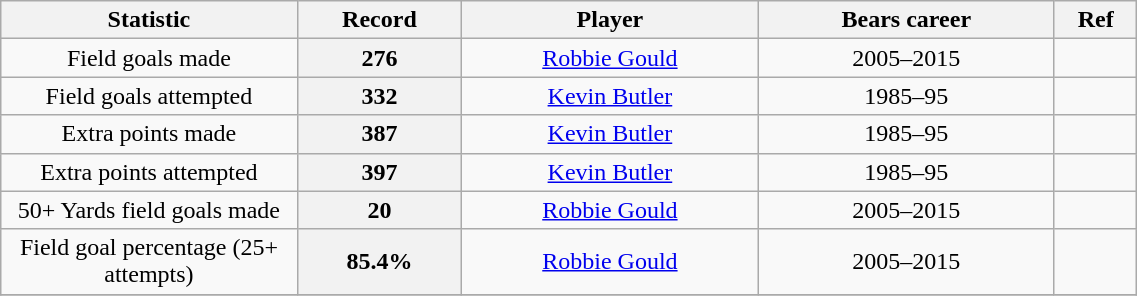<table class="sortable wikitable" style="text-align:center" width="60%">
<tr>
<th scope="col" width=18%>Statistic</th>
<th scope="col" width=10% class="unsortable">Record</th>
<th scope="col" width=18%>Player</th>
<th scope="col" width=18%>Bears career</th>
<th scope="col" width=5% class="unsortable">Ref</th>
</tr>
<tr>
<td>Field goals made</td>
<th>276</th>
<td><a href='#'>Robbie Gould</a></td>
<td>2005–2015</td>
<td></td>
</tr>
<tr>
<td>Field goals attempted</td>
<th>332</th>
<td><a href='#'>Kevin Butler</a></td>
<td>1985–95</td>
<td></td>
</tr>
<tr>
<td>Extra points made</td>
<th>387</th>
<td><a href='#'>Kevin Butler</a></td>
<td>1985–95</td>
<td></td>
</tr>
<tr>
<td>Extra points attempted</td>
<th>397</th>
<td><a href='#'>Kevin Butler</a></td>
<td>1985–95</td>
<td></td>
</tr>
<tr>
<td>50+ Yards field goals made</td>
<th>20</th>
<td><a href='#'>Robbie Gould</a></td>
<td>2005–2015</td>
<td></td>
</tr>
<tr>
<td>Field goal percentage (25+ attempts)</td>
<th>85.4%</th>
<td><a href='#'>Robbie Gould</a></td>
<td>2005–2015</td>
<td></td>
</tr>
<tr>
</tr>
</table>
